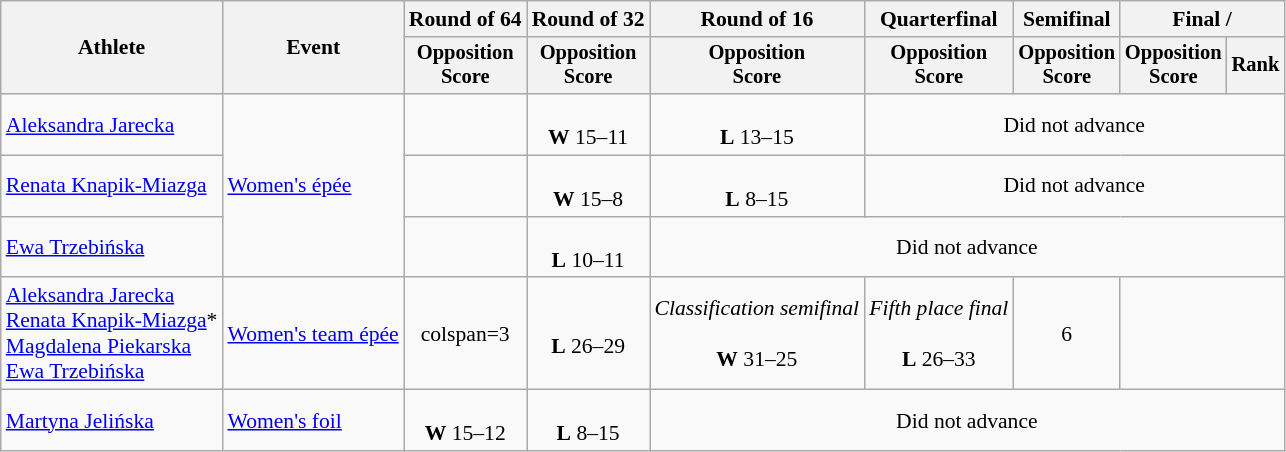<table class="wikitable" style="text-align:center; font-size:90%">
<tr>
<th rowspan=2>Athlete</th>
<th rowspan=2>Event</th>
<th>Round of 64</th>
<th>Round of 32</th>
<th>Round of 16</th>
<th>Quarterfinal</th>
<th>Semifinal</th>
<th colspan=2>Final / </th>
</tr>
<tr style="font-size:95%">
<th>Opposition <br> Score</th>
<th>Opposition <br> Score</th>
<th>Opposition <br> Score</th>
<th>Opposition <br> Score</th>
<th>Opposition <br> Score</th>
<th>Opposition <br> Score</th>
<th>Rank</th>
</tr>
<tr>
<td align=left><a href='#'>Aleksandra Jarecka</a></td>
<td align=left rowspan=3><a href='#'>Women's épée</a></td>
<td></td>
<td><br><strong>W</strong> 15–11</td>
<td><br> <strong>L</strong> 13–15</td>
<td colspan=4>Did not advance</td>
</tr>
<tr>
<td align=left><a href='#'>Renata Knapik-Miazga</a></td>
<td></td>
<td><br><strong>W</strong> 15–8</td>
<td><br><strong>L</strong> 8–15</td>
<td colspan=4>Did not advance</td>
</tr>
<tr>
<td align=left><a href='#'>Ewa Trzebińska</a></td>
<td></td>
<td><br><strong>L</strong> 10–11</td>
<td colspan=5>Did not advance</td>
</tr>
<tr>
<td align=left><a href='#'>Aleksandra Jarecka</a><br><a href='#'>Renata Knapik-Miazga</a>*<br><a href='#'>Magdalena Piekarska</a><br><a href='#'>Ewa Trzebińska</a></td>
<td align=left><a href='#'>Women's team épée</a></td>
<td>colspan=3 </td>
<td><br><strong>L</strong> 26–29</td>
<td><em>Classification semifinal</em><br><br><strong>W</strong> 31–25</td>
<td><em>Fifth place final</em><br><br><strong>L</strong> 26–33</td>
<td>6</td>
</tr>
<tr>
<td align=left><a href='#'>Martyna Jelińska</a></td>
<td align=left><a href='#'>Women's foil</a></td>
<td><br><strong>W</strong> 15–12</td>
<td><br><strong>L</strong> 8–15</td>
<td colspan=5>Did not advance</td>
</tr>
</table>
